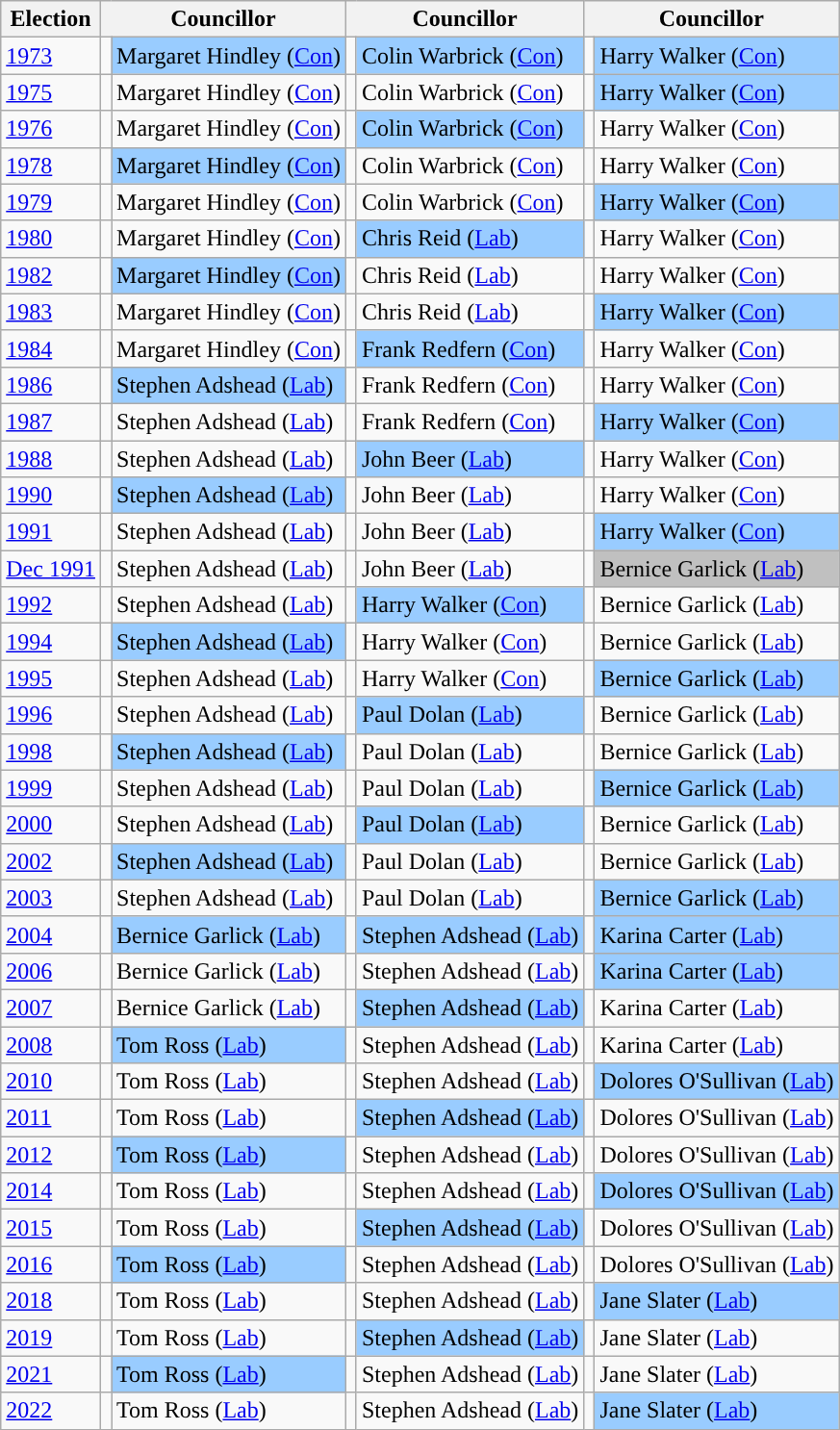<table class="wikitable">
<tr>
<th>Election</th>
<th colspan="2">Councillor</th>
<th colspan="2">Councillor</th>
<th colspan="2">Councillor</th>
</tr>
<tr>
<td><a href='#'>1973</a></td>
<td style="background-color: "></td>
<td bgcolor="#99CCFF">Margaret Hindley (<a href='#'>Con</a>)</td>
<td style="background-color: "></td>
<td bgcolor="#99CCFF">Colin Warbrick (<a href='#'>Con</a>)</td>
<td style="background-color: "></td>
<td bgcolor="#99CCFF">Harry Walker (<a href='#'>Con</a>)</td>
</tr>
<tr>
<td><a href='#'>1975</a></td>
<td style="background-color: "></td>
<td>Margaret Hindley (<a href='#'>Con</a>)</td>
<td style="background-color: "></td>
<td>Colin Warbrick (<a href='#'>Con</a>)</td>
<td style="background-color: "></td>
<td bgcolor="#99CCFF">Harry Walker (<a href='#'>Con</a>)</td>
</tr>
<tr>
<td><a href='#'>1976</a></td>
<td style="background-color: "></td>
<td>Margaret Hindley (<a href='#'>Con</a>)</td>
<td style="background-color: "></td>
<td bgcolor="#99CCFF">Colin Warbrick (<a href='#'>Con</a>)</td>
<td style="background-color: "></td>
<td>Harry Walker (<a href='#'>Con</a>)</td>
</tr>
<tr>
<td><a href='#'>1978</a></td>
<td style="background-color: "></td>
<td bgcolor="#99CCFF">Margaret Hindley (<a href='#'>Con</a>)</td>
<td style="background-color: "></td>
<td>Colin Warbrick (<a href='#'>Con</a>)</td>
<td style="background-color: "></td>
<td>Harry Walker (<a href='#'>Con</a>)</td>
</tr>
<tr>
<td><a href='#'>1979</a></td>
<td style="background-color: "></td>
<td>Margaret Hindley (<a href='#'>Con</a>)</td>
<td style="background-color: "></td>
<td>Colin Warbrick (<a href='#'>Con</a>)</td>
<td style="background-color: "></td>
<td bgcolor="#99CCFF">Harry Walker (<a href='#'>Con</a>)</td>
</tr>
<tr>
<td><a href='#'>1980</a></td>
<td style="background-color: "></td>
<td>Margaret Hindley (<a href='#'>Con</a>)</td>
<td style="background-color: "></td>
<td bgcolor="#99CCFF">Chris Reid (<a href='#'>Lab</a>)</td>
<td style="background-color: "></td>
<td>Harry Walker (<a href='#'>Con</a>)</td>
</tr>
<tr>
<td><a href='#'>1982</a></td>
<td style="background-color: "></td>
<td bgcolor="#99CCFF">Margaret Hindley (<a href='#'>Con</a>)</td>
<td style="background-color: "></td>
<td>Chris Reid (<a href='#'>Lab</a>)</td>
<td style="background-color: "></td>
<td>Harry Walker (<a href='#'>Con</a>)</td>
</tr>
<tr>
<td><a href='#'>1983</a></td>
<td style="background-color: "></td>
<td>Margaret Hindley (<a href='#'>Con</a>)</td>
<td style="background-color: "></td>
<td>Chris Reid (<a href='#'>Lab</a>)</td>
<td style="background-color: "></td>
<td bgcolor="#99CCFF">Harry Walker (<a href='#'>Con</a>)</td>
</tr>
<tr>
<td><a href='#'>1984</a></td>
<td style="background-color: "></td>
<td>Margaret Hindley (<a href='#'>Con</a>)</td>
<td style="background-color: "></td>
<td bgcolor="#99CCFF">Frank Redfern (<a href='#'>Con</a>)</td>
<td style="background-color: "></td>
<td>Harry Walker (<a href='#'>Con</a>)</td>
</tr>
<tr>
<td><a href='#'>1986</a></td>
<td style="background-color: "></td>
<td bgcolor="#99CCFF">Stephen Adshead (<a href='#'>Lab</a>)</td>
<td style="background-color: "></td>
<td>Frank Redfern (<a href='#'>Con</a>)</td>
<td style="background-color: "></td>
<td>Harry Walker (<a href='#'>Con</a>)</td>
</tr>
<tr>
<td><a href='#'>1987</a></td>
<td style="background-color: "></td>
<td>Stephen Adshead (<a href='#'>Lab</a>)</td>
<td style="background-color: "></td>
<td>Frank Redfern (<a href='#'>Con</a>)</td>
<td style="background-color: "></td>
<td bgcolor="#99CCFF">Harry Walker (<a href='#'>Con</a>)</td>
</tr>
<tr>
<td><a href='#'>1988</a></td>
<td style="background-color: "></td>
<td>Stephen Adshead (<a href='#'>Lab</a>)</td>
<td style="background-color: "></td>
<td bgcolor="#99CCFF">John Beer (<a href='#'>Lab</a>)</td>
<td style="background-color: "></td>
<td>Harry Walker (<a href='#'>Con</a>)</td>
</tr>
<tr>
<td><a href='#'>1990</a></td>
<td style="background-color: "></td>
<td bgcolor="#99CCFF">Stephen Adshead (<a href='#'>Lab</a>)</td>
<td style="background-color: "></td>
<td>John Beer (<a href='#'>Lab</a>)</td>
<td style="background-color: "></td>
<td>Harry Walker (<a href='#'>Con</a>)</td>
</tr>
<tr>
<td><a href='#'>1991</a></td>
<td style="background-color: "></td>
<td>Stephen Adshead (<a href='#'>Lab</a>)</td>
<td style="background-color: "></td>
<td>John Beer (<a href='#'>Lab</a>)</td>
<td style="background-color: "></td>
<td bgcolor="#99CCFF">Harry Walker (<a href='#'>Con</a>)</td>
</tr>
<tr>
<td><a href='#'>Dec 1991</a></td>
<td style="background-color: "></td>
<td>Stephen Adshead (<a href='#'>Lab</a>)</td>
<td style="background-color: "></td>
<td>John Beer (<a href='#'>Lab</a>)</td>
<td style="background-color: "></td>
<td bgcolor="#C0C0C0">Bernice Garlick (<a href='#'>Lab</a>)</td>
</tr>
<tr>
<td><a href='#'>1992</a></td>
<td style="background-color: "></td>
<td>Stephen Adshead (<a href='#'>Lab</a>)</td>
<td style="background-color: "></td>
<td bgcolor="#99CCFF">Harry Walker (<a href='#'>Con</a>)</td>
<td style="background-color: "></td>
<td>Bernice Garlick (<a href='#'>Lab</a>)</td>
</tr>
<tr>
<td><a href='#'>1994</a></td>
<td style="background-color: "></td>
<td bgcolor="#99CCFF">Stephen Adshead (<a href='#'>Lab</a>)</td>
<td style="background-color: "></td>
<td>Harry Walker (<a href='#'>Con</a>)</td>
<td style="background-color: "></td>
<td>Bernice Garlick (<a href='#'>Lab</a>)</td>
</tr>
<tr>
<td><a href='#'>1995</a></td>
<td style="background-color: "></td>
<td>Stephen Adshead (<a href='#'>Lab</a>)</td>
<td style="background-color: "></td>
<td>Harry Walker (<a href='#'>Con</a>)</td>
<td style="background-color: "></td>
<td bgcolor="#99CCFF">Bernice Garlick (<a href='#'>Lab</a>)</td>
</tr>
<tr>
<td><a href='#'>1996</a></td>
<td style="background-color: "></td>
<td>Stephen Adshead (<a href='#'>Lab</a>)</td>
<td style="background-color: "></td>
<td bgcolor="#99CCFF">Paul Dolan (<a href='#'>Lab</a>)</td>
<td style="background-color: "></td>
<td>Bernice Garlick (<a href='#'>Lab</a>)</td>
</tr>
<tr>
<td><a href='#'>1998</a></td>
<td style="background-color: "></td>
<td bgcolor="#99CCFF">Stephen Adshead (<a href='#'>Lab</a>)</td>
<td style="background-color: "></td>
<td>Paul Dolan (<a href='#'>Lab</a>)</td>
<td style="background-color: "></td>
<td>Bernice Garlick (<a href='#'>Lab</a>)</td>
</tr>
<tr>
<td><a href='#'>1999</a></td>
<td style="background-color: "></td>
<td>Stephen Adshead (<a href='#'>Lab</a>)</td>
<td style="background-color: "></td>
<td>Paul Dolan (<a href='#'>Lab</a>)</td>
<td style="background-color: "></td>
<td bgcolor="#99CCFF">Bernice Garlick (<a href='#'>Lab</a>)</td>
</tr>
<tr>
<td><a href='#'>2000</a></td>
<td style="background-color: "></td>
<td>Stephen Adshead (<a href='#'>Lab</a>)</td>
<td style="background-color: "></td>
<td bgcolor="#99CCFF">Paul Dolan (<a href='#'>Lab</a>)</td>
<td style="background-color: "></td>
<td>Bernice Garlick (<a href='#'>Lab</a>)</td>
</tr>
<tr>
<td><a href='#'>2002</a></td>
<td style="background-color: "></td>
<td bgcolor="#99CCFF">Stephen Adshead (<a href='#'>Lab</a>)</td>
<td style="background-color: "></td>
<td>Paul Dolan (<a href='#'>Lab</a>)</td>
<td style="background-color: "></td>
<td>Bernice Garlick (<a href='#'>Lab</a>)</td>
</tr>
<tr>
<td><a href='#'>2003</a></td>
<td style="background-color: "></td>
<td>Stephen Adshead (<a href='#'>Lab</a>)</td>
<td style="background-color: "></td>
<td>Paul Dolan (<a href='#'>Lab</a>)</td>
<td style="background-color: "></td>
<td bgcolor="#99CCFF">Bernice Garlick (<a href='#'>Lab</a>)</td>
</tr>
<tr>
<td><a href='#'>2004</a></td>
<td style="background-color: "></td>
<td bgcolor="#99CCFF">Bernice Garlick (<a href='#'>Lab</a>)</td>
<td style="background-color: "></td>
<td bgcolor="#99CCFF">Stephen Adshead (<a href='#'>Lab</a>)</td>
<td style="background-color: "></td>
<td bgcolor="#99CCFF">Karina Carter (<a href='#'>Lab</a>)</td>
</tr>
<tr>
<td><a href='#'>2006</a></td>
<td style="background-color: "></td>
<td>Bernice Garlick (<a href='#'>Lab</a>)</td>
<td style="background-color: "></td>
<td>Stephen Adshead (<a href='#'>Lab</a>)</td>
<td style="background-color: "></td>
<td bgcolor="#99CCFF">Karina Carter (<a href='#'>Lab</a>)</td>
</tr>
<tr>
<td><a href='#'>2007</a></td>
<td style="background-color: "></td>
<td>Bernice Garlick (<a href='#'>Lab</a>)</td>
<td style="background-color: "></td>
<td bgcolor="#99CCFF">Stephen Adshead (<a href='#'>Lab</a>)</td>
<td style="background-color: "></td>
<td>Karina Carter (<a href='#'>Lab</a>)</td>
</tr>
<tr>
<td><a href='#'>2008</a></td>
<td style="background-color: "></td>
<td bgcolor="#99CCFF">Tom Ross (<a href='#'>Lab</a>)</td>
<td style="background-color: "></td>
<td>Stephen Adshead (<a href='#'>Lab</a>)</td>
<td style="background-color: "></td>
<td>Karina Carter (<a href='#'>Lab</a>)</td>
</tr>
<tr>
<td><a href='#'>2010</a></td>
<td style="background-color: "></td>
<td>Tom Ross (<a href='#'>Lab</a>)</td>
<td style="background-color: "></td>
<td>Stephen Adshead (<a href='#'>Lab</a>)</td>
<td style="background-color: "></td>
<td bgcolor="#99CCFF">Dolores O'Sullivan (<a href='#'>Lab</a>)</td>
</tr>
<tr>
<td><a href='#'>2011</a></td>
<td style="background-color: "></td>
<td>Tom Ross (<a href='#'>Lab</a>)</td>
<td style="background-color: "></td>
<td bgcolor="#99CCFF">Stephen Adshead (<a href='#'>Lab</a>)</td>
<td style="background-color: "></td>
<td>Dolores O'Sullivan (<a href='#'>Lab</a>)</td>
</tr>
<tr>
<td><a href='#'>2012</a></td>
<td style="background-color: "></td>
<td bgcolor="#99CCFF">Tom Ross (<a href='#'>Lab</a>)</td>
<td style="background-color: "></td>
<td>Stephen Adshead (<a href='#'>Lab</a>)</td>
<td style="background-color: "></td>
<td>Dolores O'Sullivan (<a href='#'>Lab</a>)</td>
</tr>
<tr>
<td><a href='#'>2014</a></td>
<td style="background-color: "></td>
<td>Tom Ross (<a href='#'>Lab</a>)</td>
<td style="background-color: "></td>
<td>Stephen Adshead (<a href='#'>Lab</a>)</td>
<td style="background-color: "></td>
<td bgcolor="#99CCFF">Dolores O'Sullivan (<a href='#'>Lab</a>)</td>
</tr>
<tr>
<td><a href='#'>2015</a></td>
<td style="background-color: "></td>
<td>Tom Ross (<a href='#'>Lab</a>)</td>
<td style="background-color: "></td>
<td bgcolor="#99CCFF">Stephen Adshead (<a href='#'>Lab</a>)</td>
<td style="background-color: "></td>
<td>Dolores O'Sullivan (<a href='#'>Lab</a>)</td>
</tr>
<tr>
<td><a href='#'>2016</a></td>
<td style="background-color: "></td>
<td bgcolor="#99CCFF">Tom Ross (<a href='#'>Lab</a>)</td>
<td style="background-color: "></td>
<td>Stephen Adshead (<a href='#'>Lab</a>)</td>
<td style="background-color: "></td>
<td>Dolores O'Sullivan (<a href='#'>Lab</a>)</td>
</tr>
<tr>
<td><a href='#'>2018</a></td>
<td style="background-color: "></td>
<td>Tom Ross (<a href='#'>Lab</a>)</td>
<td style="background-color: "></td>
<td>Stephen Adshead (<a href='#'>Lab</a>)</td>
<td style="background-color: "></td>
<td bgcolor="#99CCFF">Jane Slater (<a href='#'>Lab</a>)</td>
</tr>
<tr>
<td><a href='#'>2019</a></td>
<td style="background-color: "></td>
<td>Tom Ross (<a href='#'>Lab</a>)</td>
<td style="background-color: "></td>
<td bgcolor="#99CCFF">Stephen Adshead (<a href='#'>Lab</a>)</td>
<td style="background-color: "></td>
<td>Jane Slater (<a href='#'>Lab</a>)</td>
</tr>
<tr>
<td><a href='#'>2021</a></td>
<td style="background-color: "></td>
<td bgcolor="#99CCFF">Tom Ross (<a href='#'>Lab</a>)</td>
<td style="background-color: "></td>
<td>Stephen Adshead (<a href='#'>Lab</a>)</td>
<td style="background-color: "></td>
<td>Jane Slater (<a href='#'>Lab</a>)</td>
</tr>
<tr>
<td><a href='#'>2022</a></td>
<td style="background-color: "></td>
<td>Tom Ross (<a href='#'>Lab</a>)</td>
<td style="background-color: "></td>
<td>Stephen Adshead (<a href='#'>Lab</a>)</td>
<td style="background-color: "></td>
<td bgcolor="#99CCFF">Jane Slater (<a href='#'>Lab</a>)</td>
</tr>
</table>
